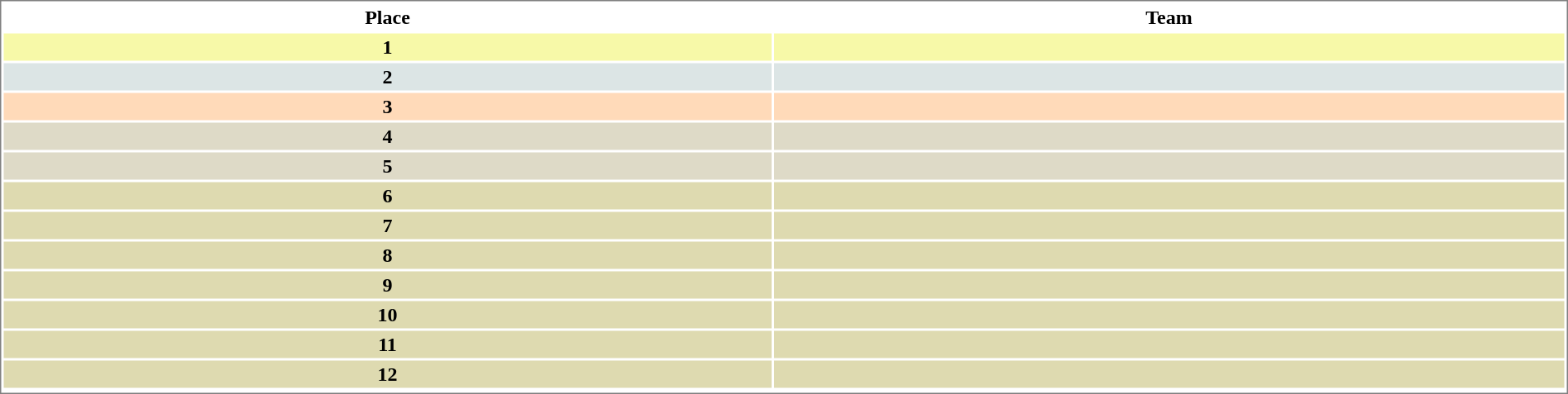<table cellspacing="2" cellpadding="2" style="border-style:solid; border-width:1px; border-color:#808080; background-color:#FFFFFF; width:100%">
<tr>
<th>Place</th>
<th>Team</th>
</tr>
<tr align="center" valign="top" bgcolor="#F7F9A8">
<th>1</th>
<td align="left"></td>
</tr>
<tr align="center" valign="top" bgcolor="#DCE5E5">
<th>2</th>
<td align="left"></td>
</tr>
<tr align="center" valign="top" bgcolor="#FFDAB9">
<th>3</th>
<td align="left"></td>
</tr>
<tr align="center" valign="top" bgcolor="#DEDAC7">
<th>4</th>
<td align="left"></td>
</tr>
<tr align="center" valign="top" bgcolor="#DEDAC7">
<th>5</th>
<td align="left"></td>
</tr>
<tr align="center" valign="top" bgcolor="#DEDAB0">
<th>6</th>
<td align="left"></td>
</tr>
<tr align="center" valign="top" bgcolor="#DEDAB0">
<th>7</th>
<td align="left"></td>
</tr>
<tr align="center" valign="top" bgcolor="#DEDAB0">
<th>8</th>
<td align="left"></td>
</tr>
<tr align="center" valign="top" bgcolor="#DEDAB0">
<th>9</th>
<td align="left"></td>
</tr>
<tr align="center" valign="top" bgcolor="#DEDAB0">
<th>10</th>
<td align="left"></td>
</tr>
<tr align="center" valign="top" bgcolor="#DEDAB0">
<th>11</th>
<td align="left"></td>
</tr>
<tr align="center" valign="top" bgcolor="#DEDAB0">
<th>12</th>
<td align="left"></td>
</tr>
<tr align="center" valign="top" bgcolor="#DEBAB0">
</tr>
</table>
